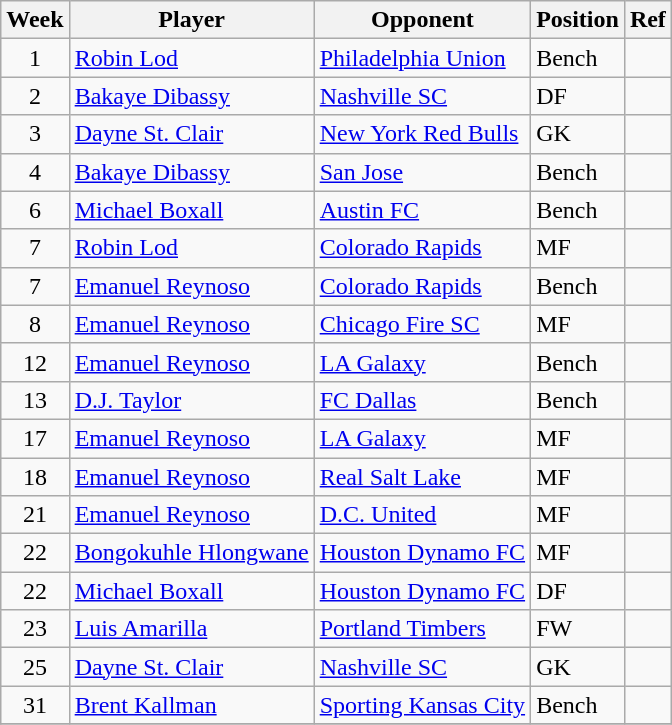<table class=wikitable>
<tr>
<th>Week</th>
<th>Player</th>
<th>Opponent</th>
<th>Position</th>
<th>Ref</th>
</tr>
<tr>
<td align=center rowspan="1">1</td>
<td> <a href='#'>Robin Lod</a></td>
<td rowspan="1"><a href='#'>Philadelphia Union</a></td>
<td>Bench</td>
<td rowspan="1"></td>
</tr>
<tr>
<td align=center rowspan="1">2</td>
<td> <a href='#'>Bakaye Dibassy</a></td>
<td rowspan="1"><a href='#'>Nashville SC</a></td>
<td>DF</td>
<td rowspan="1"></td>
</tr>
<tr>
<td align=center rowspan="1">3</td>
<td> <a href='#'>Dayne St. Clair</a></td>
<td rowspan="1"><a href='#'>New York Red Bulls</a></td>
<td>GK</td>
<td rowspan="1"></td>
</tr>
<tr>
<td align=center rowspan="1">4</td>
<td> <a href='#'>Bakaye Dibassy</a></td>
<td rowspan="1"><a href='#'>San Jose</a></td>
<td>Bench</td>
<td rowspan="1"></td>
</tr>
<tr>
<td align=center rowspan="1">6</td>
<td> <a href='#'>Michael Boxall</a></td>
<td rowspan="1"><a href='#'>Austin FC</a></td>
<td>Bench</td>
<td rowspan="1"></td>
</tr>
<tr>
<td align=center rowspan="1">7</td>
<td> <a href='#'>Robin Lod</a></td>
<td rowspan="1"><a href='#'>Colorado Rapids</a></td>
<td>MF</td>
<td rowspan="1"></td>
</tr>
<tr>
<td align=center rowspan="1">7</td>
<td> <a href='#'>Emanuel Reynoso</a></td>
<td rowspan="1"><a href='#'>Colorado Rapids</a></td>
<td>Bench</td>
<td rowspan="1"></td>
</tr>
<tr>
<td align=center rowspan="1">8</td>
<td> <a href='#'>Emanuel Reynoso</a></td>
<td rowspan="1"><a href='#'>Chicago Fire SC</a></td>
<td>MF</td>
<td rowspan="1"></td>
</tr>
<tr>
<td align=center rowspan="1">12</td>
<td> <a href='#'>Emanuel Reynoso</a></td>
<td rowspan="1"><a href='#'>LA Galaxy</a></td>
<td>Bench</td>
<td rowspan="1"></td>
</tr>
<tr>
<td align=center rowspan="1">13</td>
<td> <a href='#'>D.J. Taylor</a></td>
<td rowspan="1"><a href='#'>FC Dallas</a></td>
<td>Bench</td>
<td rowspan="1"></td>
</tr>
<tr>
<td align=center rowspan="1">17</td>
<td> <a href='#'>Emanuel Reynoso</a></td>
<td rowspan="1"><a href='#'>LA Galaxy</a></td>
<td>MF</td>
<td rowspan="1"></td>
</tr>
<tr>
<td align=center rowspan="1">18</td>
<td> <a href='#'>Emanuel Reynoso</a></td>
<td rowspan="1"><a href='#'>Real Salt Lake</a></td>
<td>MF</td>
<td rowspan="1"></td>
</tr>
<tr>
<td align=center rowspan="1">21</td>
<td> <a href='#'>Emanuel Reynoso</a></td>
<td rowspan="1"><a href='#'>D.C. United</a></td>
<td>MF</td>
<td rowspan="1"></td>
</tr>
<tr>
<td align=center rowspan="1">22</td>
<td> <a href='#'>Bongokuhle Hlongwane</a></td>
<td rowspan="1"><a href='#'>Houston Dynamo FC</a></td>
<td>MF</td>
<td rowspan="1"></td>
</tr>
<tr>
<td align=center rowspan="1">22</td>
<td> <a href='#'>Michael Boxall</a></td>
<td rowspan="1"><a href='#'>Houston Dynamo FC</a></td>
<td>DF</td>
<td rowspan="1"></td>
</tr>
<tr>
<td align=center rowspan="1">23</td>
<td> <a href='#'>Luis Amarilla</a></td>
<td rowspan="1"><a href='#'>Portland Timbers</a></td>
<td>FW</td>
<td rowspan="1"></td>
</tr>
<tr>
<td align=center rowspan="1">25</td>
<td> <a href='#'>Dayne St. Clair</a></td>
<td rowspan="1"><a href='#'>Nashville SC</a></td>
<td>GK</td>
<td rowspan="1"></td>
</tr>
<tr>
<td align=center rowspan="1">31</td>
<td> <a href='#'>Brent Kallman</a></td>
<td rowspan="1"><a href='#'>Sporting Kansas City</a></td>
<td>Bench</td>
<td rowspan="1"></td>
</tr>
<tr>
</tr>
</table>
